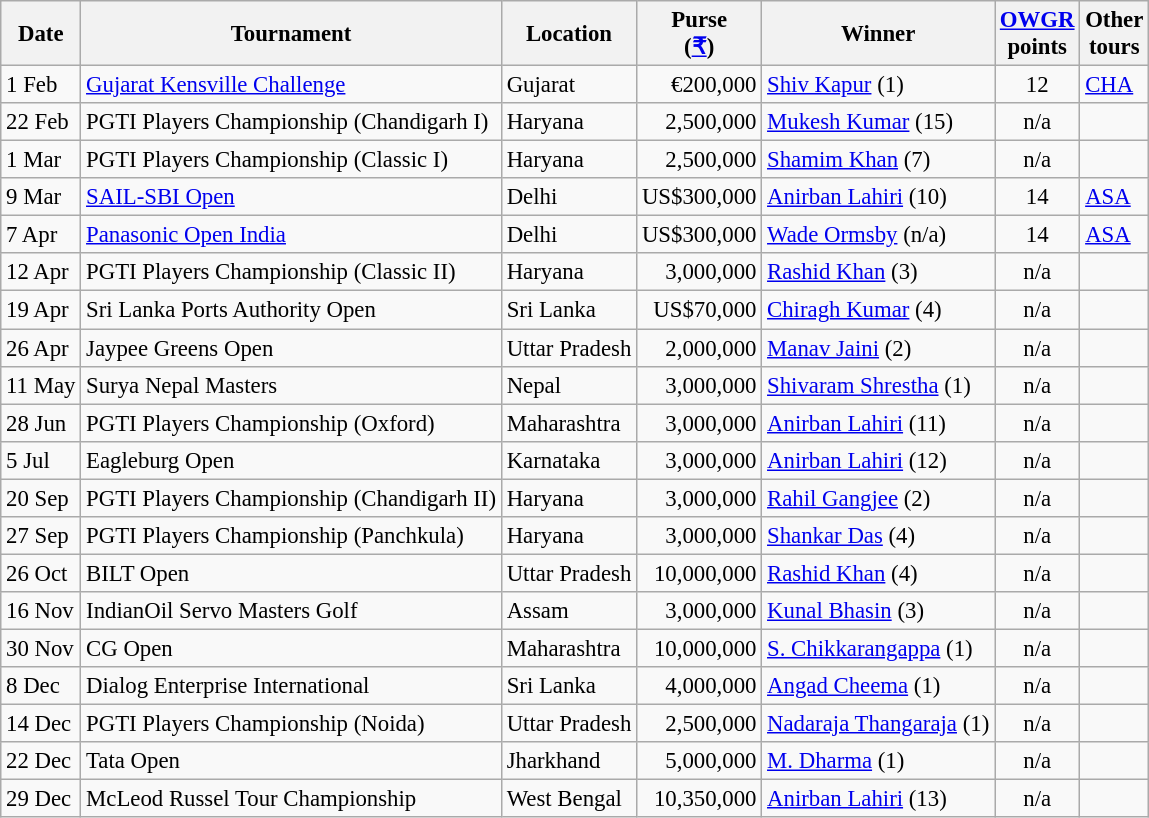<table class="wikitable" style="font-size:95%">
<tr>
<th>Date</th>
<th>Tournament</th>
<th>Location</th>
<th>Purse<br>(<a href='#'>₹</a>)</th>
<th>Winner</th>
<th><a href='#'>OWGR</a><br>points</th>
<th>Other<br>tours</th>
</tr>
<tr>
<td>1 Feb</td>
<td><a href='#'>Gujarat Kensville Challenge</a></td>
<td>Gujarat</td>
<td align=right>€200,000</td>
<td> <a href='#'>Shiv Kapur</a> (1)</td>
<td align=center>12</td>
<td><a href='#'>CHA</a></td>
</tr>
<tr>
<td>22 Feb</td>
<td>PGTI Players Championship (Chandigarh I)</td>
<td>Haryana</td>
<td align=right>2,500,000</td>
<td> <a href='#'>Mukesh Kumar</a> (15)</td>
<td align=center>n/a</td>
<td></td>
</tr>
<tr>
<td>1 Mar</td>
<td>PGTI Players Championship (Classic I)</td>
<td>Haryana</td>
<td align=right>2,500,000</td>
<td> <a href='#'>Shamim Khan</a> (7)</td>
<td align=center>n/a</td>
<td></td>
</tr>
<tr>
<td>9 Mar</td>
<td><a href='#'>SAIL-SBI Open</a></td>
<td>Delhi</td>
<td align=right>US$300,000</td>
<td> <a href='#'>Anirban Lahiri</a> (10)</td>
<td align=center>14</td>
<td><a href='#'>ASA</a></td>
</tr>
<tr>
<td>7 Apr</td>
<td><a href='#'>Panasonic Open India</a></td>
<td>Delhi</td>
<td align=right>US$300,000</td>
<td> <a href='#'>Wade Ormsby</a> (n/a)</td>
<td align=center>14</td>
<td><a href='#'>ASA</a></td>
</tr>
<tr>
<td>12 Apr</td>
<td>PGTI Players Championship (Classic II)</td>
<td>Haryana</td>
<td align=right>3,000,000</td>
<td> <a href='#'>Rashid Khan</a> (3)</td>
<td align=center>n/a</td>
<td></td>
</tr>
<tr>
<td>19 Apr</td>
<td>Sri Lanka Ports Authority Open</td>
<td>Sri Lanka</td>
<td align=right>US$70,000</td>
<td> <a href='#'>Chiragh Kumar</a> (4)</td>
<td align=center>n/a</td>
<td></td>
</tr>
<tr>
<td>26 Apr</td>
<td>Jaypee Greens Open</td>
<td>Uttar Pradesh</td>
<td align=right>2,000,000</td>
<td> <a href='#'>Manav Jaini</a> (2)</td>
<td align=center>n/a</td>
<td></td>
</tr>
<tr>
<td>11 May</td>
<td>Surya Nepal Masters</td>
<td>Nepal</td>
<td align=right>3,000,000</td>
<td> <a href='#'>Shivaram Shrestha</a> (1)</td>
<td align=center>n/a</td>
<td></td>
</tr>
<tr>
<td>28 Jun</td>
<td>PGTI Players Championship (Oxford)</td>
<td>Maharashtra</td>
<td align=right>3,000,000</td>
<td> <a href='#'>Anirban Lahiri</a> (11)</td>
<td align=center>n/a</td>
<td></td>
</tr>
<tr>
<td>5 Jul</td>
<td>Eagleburg Open</td>
<td>Karnataka</td>
<td align=right>3,000,000</td>
<td> <a href='#'>Anirban Lahiri</a> (12)</td>
<td align=center>n/a</td>
<td></td>
</tr>
<tr>
<td>20 Sep</td>
<td>PGTI Players Championship (Chandigarh II)</td>
<td>Haryana</td>
<td align=right>3,000,000</td>
<td> <a href='#'>Rahil Gangjee</a> (2)</td>
<td align=center>n/a</td>
<td></td>
</tr>
<tr>
<td>27 Sep</td>
<td>PGTI Players Championship (Panchkula)</td>
<td>Haryana</td>
<td align=right>3,000,000</td>
<td> <a href='#'>Shankar Das</a> (4)</td>
<td align=center>n/a</td>
<td></td>
</tr>
<tr>
<td>26 Oct</td>
<td>BILT Open</td>
<td>Uttar Pradesh</td>
<td align=right>10,000,000</td>
<td> <a href='#'>Rashid Khan</a> (4)</td>
<td align=center>n/a</td>
<td></td>
</tr>
<tr>
<td>16 Nov</td>
<td>IndianOil Servo Masters Golf</td>
<td>Assam</td>
<td align=right>3,000,000</td>
<td> <a href='#'>Kunal Bhasin</a> (3)</td>
<td align=center>n/a</td>
<td></td>
</tr>
<tr>
<td>30 Nov</td>
<td>CG Open</td>
<td>Maharashtra</td>
<td align=right>10,000,000</td>
<td> <a href='#'>S. Chikkarangappa</a> (1)</td>
<td align=center>n/a</td>
<td></td>
</tr>
<tr>
<td>8 Dec</td>
<td>Dialog Enterprise International</td>
<td>Sri Lanka</td>
<td align=right>4,000,000</td>
<td> <a href='#'>Angad Cheema</a> (1)</td>
<td align=center>n/a</td>
<td></td>
</tr>
<tr>
<td>14 Dec</td>
<td>PGTI Players Championship (Noida)</td>
<td>Uttar Pradesh</td>
<td align=right>2,500,000</td>
<td> <a href='#'>Nadaraja Thangaraja</a> (1)</td>
<td align=center>n/a</td>
<td></td>
</tr>
<tr>
<td>22 Dec</td>
<td>Tata Open</td>
<td>Jharkhand</td>
<td align=right>5,000,000</td>
<td> <a href='#'>M. Dharma</a> (1)</td>
<td align=center>n/a</td>
<td></td>
</tr>
<tr>
<td>29 Dec</td>
<td>McLeod Russel Tour Championship</td>
<td>West Bengal</td>
<td align=right>10,350,000</td>
<td> <a href='#'>Anirban Lahiri</a> (13)</td>
<td align=center>n/a</td>
<td></td>
</tr>
</table>
